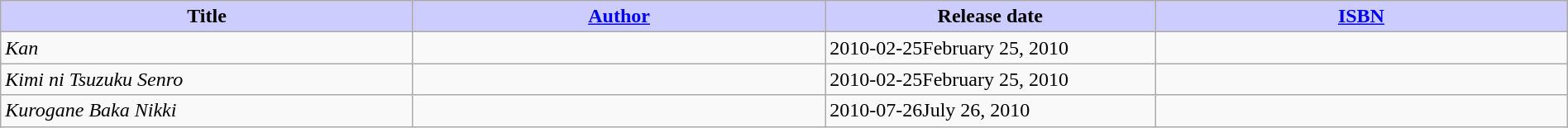<table class="wikitable" style="width: 100%;">
<tr>
<th width=25% style="background:#ccf;">Title</th>
<th width=25% style="background:#ccf;"><a href='#'>Author</a></th>
<th width=20% style="background:#ccf;">Release date</th>
<th width=25% style="background:#ccf;"><a href='#'>ISBN</a></th>
</tr>
<tr>
<td><em>Kan</em></td>
<td></td>
<td><span>2010-02-25</span>February 25, 2010</td>
<td></td>
</tr>
<tr>
<td><em>Kimi ni Tsuzuku Senro</em></td>
<td></td>
<td><span>2010-02-25</span>February 25, 2010</td>
<td></td>
</tr>
<tr>
<td><em>Kurogane Baka Nikki</em></td>
<td></td>
<td><span>2010-07-26</span>July 26, 2010</td>
<td></td>
</tr>
</table>
